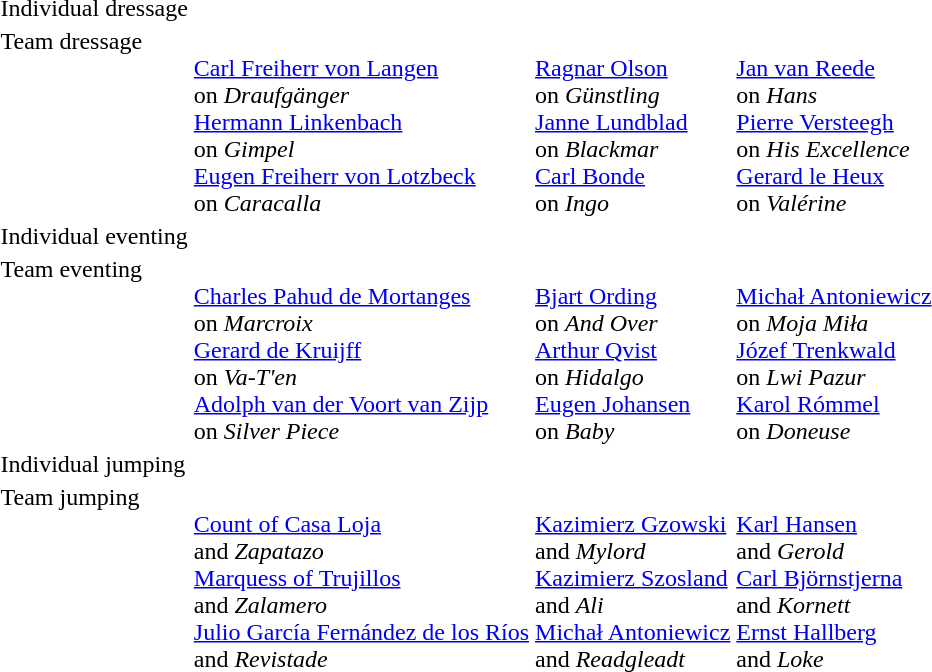<table>
<tr>
<td>Individual dressage<br></td>
<td></td>
<td></td>
<td></td>
</tr>
<tr valign="top">
<td>Team dressage<br></td>
<td><br> <a href='#'>Carl Freiherr von Langen</a> <br> on <em>Draufgänger</em> <br> <a href='#'>Hermann Linkenbach</a> <br> on <em>Gimpel</em> <br> <a href='#'>Eugen Freiherr von Lotzbeck</a> <br> on <em>Caracalla</em></td>
<td><br> <a href='#'>Ragnar Olson</a> <br> on <em>Günstling</em> <br> <a href='#'>Janne Lundblad</a> <br> on <em>Blackmar</em> <br> <a href='#'>Carl Bonde</a> <br> on <em>Ingo</em></td>
<td><br> <a href='#'>Jan van Reede</a> <br> on <em>Hans</em> <br> <a href='#'>Pierre Versteegh</a> <br> on <em>His Excellence</em> <br> <a href='#'>Gerard le Heux</a> <br> on <em>Valérine</em></td>
</tr>
<tr valign="top">
<td>Individual eventing <br></td>
<td></td>
<td></td>
<td></td>
</tr>
<tr valign="top">
<td>Team eventing<br></td>
<td><br> <a href='#'>Charles Pahud de Mortanges</a> <br> on <em>Marcroix</em><br> <a href='#'>Gerard de Kruijff</a> <br> on <em>Va-T'en</em><br> <a href='#'>Adolph van der Voort van Zijp</a> <br> on <em>Silver Piece</em></td>
<td><br> <a href='#'>Bjart Ording</a> <br> on <em>And Over</em><br> <a href='#'>Arthur Qvist</a> <br> on <em>Hidalgo</em><br> <a href='#'>Eugen Johansen</a> <br> on <em>Baby</em></td>
<td><br> <a href='#'>Michał Antoniewicz</a> <br> on <em>Moja Miła</em><br> <a href='#'>Józef Trenkwald</a> <br> on <em>Lwi Pazur</em><br> <a href='#'>Karol Rómmel</a> <br> on <em>Doneuse</em></td>
</tr>
<tr>
<td>Individual jumping<br></td>
<td></td>
<td></td>
<td></td>
</tr>
<tr valign="top">
<td>Team jumping<br></td>
<td valign=top><br> <a href='#'>Count of Casa Loja</a> <br> and <em>Zapatazo</em> <br> <a href='#'>Marquess of Trujillos</a> <br> and <em>Zalamero</em> <br> <a href='#'>Julio García Fernández de los Ríos</a> <br> and <em>Revistade</em></td>
<td valign=top><br> <a href='#'>Kazimierz Gzowski</a> <br> and <em>Mylord</em> <br> <a href='#'>Kazimierz Szosland</a> <br> and <em>Ali</em> <br> <a href='#'>Michał Antoniewicz</a> <br> and <em>Readgleadt</em></td>
<td valign=top><br> <a href='#'>Karl Hansen</a> <br> and <em>Gerold</em><br> <a href='#'>Carl Björnstjerna</a> <br> and <em>Kornett</em><br> <a href='#'>Ernst Hallberg</a> <br> and <em>Loke</em></td>
</tr>
</table>
